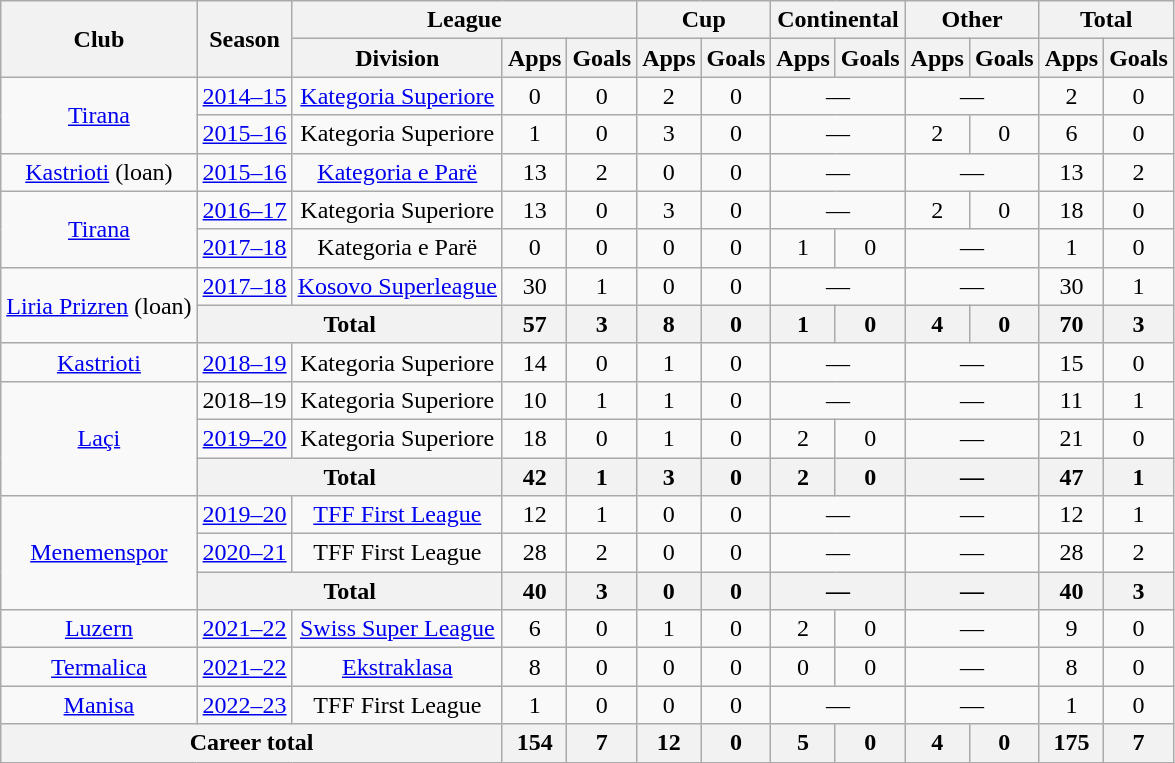<table class="wikitable" style="text-align:center">
<tr>
<th rowspan="2">Club</th>
<th rowspan="2">Season</th>
<th colspan="3">League</th>
<th colspan="2">Cup</th>
<th colspan="2">Continental</th>
<th colspan="2">Other</th>
<th colspan="2">Total</th>
</tr>
<tr>
<th>Division</th>
<th>Apps</th>
<th>Goals</th>
<th>Apps</th>
<th>Goals</th>
<th>Apps</th>
<th>Goals</th>
<th>Apps</th>
<th>Goals</th>
<th>Apps</th>
<th>Goals</th>
</tr>
<tr>
<td rowspan="2"><a href='#'>Tirana</a></td>
<td><a href='#'>2014–15</a></td>
<td><a href='#'>Kategoria Superiore</a></td>
<td>0</td>
<td>0</td>
<td>2</td>
<td>0</td>
<td colspan="2">—</td>
<td colspan="2">—</td>
<td>2</td>
<td>0</td>
</tr>
<tr>
<td><a href='#'>2015–16</a></td>
<td>Kategoria Superiore</td>
<td>1</td>
<td>0</td>
<td>3</td>
<td>0</td>
<td colspan="2">—</td>
<td>2</td>
<td>0</td>
<td>6</td>
<td>0</td>
</tr>
<tr>
<td><a href='#'>Kastrioti</a> (loan)</td>
<td><a href='#'>2015–16</a></td>
<td><a href='#'>Kategoria e Parë</a></td>
<td>13</td>
<td>2</td>
<td>0</td>
<td>0</td>
<td colspan="2">—</td>
<td colspan="2">—</td>
<td>13</td>
<td>2</td>
</tr>
<tr>
<td rowspan="2"><a href='#'>Tirana</a></td>
<td><a href='#'>2016–17</a></td>
<td>Kategoria Superiore</td>
<td>13</td>
<td>0</td>
<td>3</td>
<td>0</td>
<td colspan="2">—</td>
<td>2</td>
<td>0</td>
<td>18</td>
<td>0</td>
</tr>
<tr>
<td><a href='#'>2017–18</a></td>
<td>Kategoria e Parë</td>
<td>0</td>
<td>0</td>
<td>0</td>
<td>0</td>
<td>1</td>
<td>0</td>
<td colspan="2">—</td>
<td>1</td>
<td>0</td>
</tr>
<tr>
<td rowspan="2"><a href='#'>Liria Prizren</a> (loan)</td>
<td><a href='#'>2017–18</a></td>
<td><a href='#'>Kosovo Superleague</a></td>
<td>30</td>
<td>1</td>
<td>0</td>
<td>0</td>
<td colspan="2">—</td>
<td colspan="2">—</td>
<td>30</td>
<td>1</td>
</tr>
<tr>
<th colspan="2">Total</th>
<th>57</th>
<th>3</th>
<th>8</th>
<th>0</th>
<th>1</th>
<th>0</th>
<th>4</th>
<th>0</th>
<th>70</th>
<th>3</th>
</tr>
<tr>
<td><a href='#'>Kastrioti</a></td>
<td><a href='#'>2018–19</a></td>
<td>Kategoria Superiore</td>
<td>14</td>
<td>0</td>
<td>1</td>
<td>0</td>
<td colspan="2">—</td>
<td colspan="2">—</td>
<td>15</td>
<td>0</td>
</tr>
<tr>
<td rowspan="3"><a href='#'>Laçi</a></td>
<td>2018–19</td>
<td>Kategoria Superiore</td>
<td>10</td>
<td>1</td>
<td>1</td>
<td>0</td>
<td colspan="2">—</td>
<td colspan="2">—</td>
<td>11</td>
<td>1</td>
</tr>
<tr>
<td><a href='#'>2019–20</a></td>
<td>Kategoria Superiore</td>
<td>18</td>
<td>0</td>
<td>1</td>
<td>0</td>
<td>2</td>
<td>0</td>
<td colspan="2">—</td>
<td>21</td>
<td>0</td>
</tr>
<tr>
<th colspan="2">Total</th>
<th>42</th>
<th>1</th>
<th>3</th>
<th>0</th>
<th>2</th>
<th>0</th>
<th colspan="2">—</th>
<th>47</th>
<th>1</th>
</tr>
<tr>
<td rowspan="3"><a href='#'>Menemenspor</a></td>
<td><a href='#'>2019–20</a></td>
<td><a href='#'>TFF First League</a></td>
<td>12</td>
<td>1</td>
<td>0</td>
<td>0</td>
<td colspan="2">—</td>
<td colspan="2">—</td>
<td>12</td>
<td>1</td>
</tr>
<tr>
<td><a href='#'>2020–21</a></td>
<td>TFF First League</td>
<td>28</td>
<td>2</td>
<td>0</td>
<td>0</td>
<td colspan="2">—</td>
<td colspan="2">—</td>
<td>28</td>
<td>2</td>
</tr>
<tr>
<th colspan="2">Total</th>
<th>40</th>
<th>3</th>
<th>0</th>
<th>0</th>
<th colspan="2">—</th>
<th colspan="2">—</th>
<th>40</th>
<th>3</th>
</tr>
<tr>
<td><a href='#'>Luzern</a></td>
<td><a href='#'>2021–22</a></td>
<td><a href='#'>Swiss Super League</a></td>
<td>6</td>
<td>0</td>
<td>1</td>
<td>0</td>
<td>2</td>
<td>0</td>
<td colspan="2">—</td>
<td>9</td>
<td>0</td>
</tr>
<tr>
<td><a href='#'>Termalica</a></td>
<td><a href='#'>2021–22</a></td>
<td><a href='#'>Ekstraklasa</a></td>
<td>8</td>
<td>0</td>
<td>0</td>
<td>0</td>
<td>0</td>
<td>0</td>
<td colspan="2">—</td>
<td>8</td>
<td>0</td>
</tr>
<tr>
<td><a href='#'>Manisa</a></td>
<td><a href='#'>2022–23</a></td>
<td>TFF First League</td>
<td>1</td>
<td>0</td>
<td>0</td>
<td>0</td>
<td colspan="2">—</td>
<td colspan="2">—</td>
<td>1</td>
<td>0</td>
</tr>
<tr>
<th colspan="3">Career total</th>
<th>154</th>
<th>7</th>
<th>12</th>
<th>0</th>
<th>5</th>
<th>0</th>
<th>4</th>
<th>0</th>
<th>175</th>
<th>7</th>
</tr>
</table>
